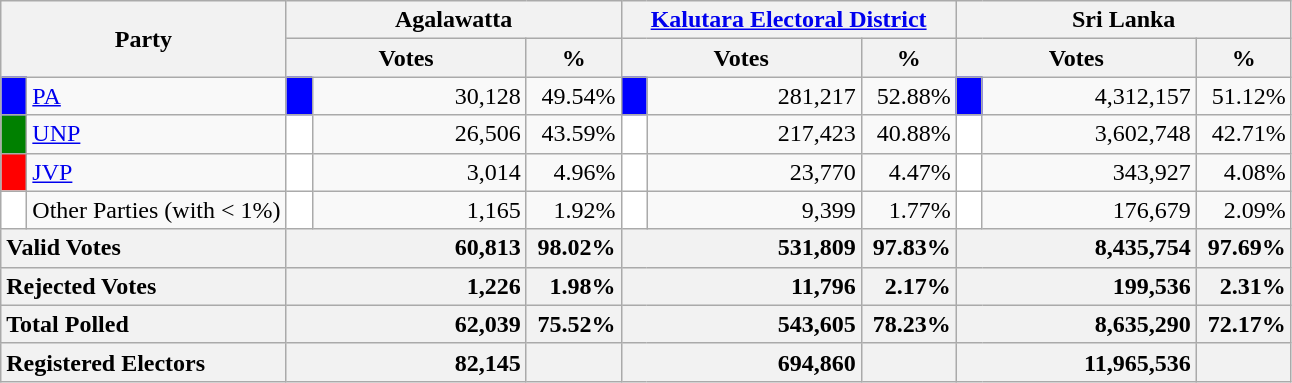<table class="wikitable">
<tr>
<th colspan="2" width="144px"rowspan="2">Party</th>
<th colspan="3" width="216px">Agalawatta</th>
<th colspan="3" width="216px"><a href='#'>Kalutara Electoral District</a></th>
<th colspan="3" width="216px">Sri Lanka</th>
</tr>
<tr>
<th colspan="2" width="144px">Votes</th>
<th>%</th>
<th colspan="2" width="144px">Votes</th>
<th>%</th>
<th colspan="2" width="144px">Votes</th>
<th>%</th>
</tr>
<tr>
<td style="background-color:blue;" width="10px"></td>
<td style="text-align:left;"><a href='#'>PA</a></td>
<td style="background-color:blue;" width="10px"></td>
<td style="text-align:right;">30,128</td>
<td style="text-align:right;">49.54%</td>
<td style="background-color:blue;" width="10px"></td>
<td style="text-align:right;">281,217</td>
<td style="text-align:right;">52.88%</td>
<td style="background-color:blue;" width="10px"></td>
<td style="text-align:right;">4,312,157</td>
<td style="text-align:right;">51.12%</td>
</tr>
<tr>
<td style="background-color:green;" width="10px"></td>
<td style="text-align:left;"><a href='#'>UNP</a></td>
<td style="background-color:white;" width="10px"></td>
<td style="text-align:right;">26,506</td>
<td style="text-align:right;">43.59%</td>
<td style="background-color:white;" width="10px"></td>
<td style="text-align:right;">217,423</td>
<td style="text-align:right;">40.88%</td>
<td style="background-color:white;" width="10px"></td>
<td style="text-align:right;">3,602,748</td>
<td style="text-align:right;">42.71%</td>
</tr>
<tr>
<td style="background-color:red;" width="10px"></td>
<td style="text-align:left;"><a href='#'>JVP</a></td>
<td style="background-color:white;" width="10px"></td>
<td style="text-align:right;">3,014</td>
<td style="text-align:right;">4.96%</td>
<td style="background-color:white;" width="10px"></td>
<td style="text-align:right;">23,770</td>
<td style="text-align:right;">4.47%</td>
<td style="background-color:white;" width="10px"></td>
<td style="text-align:right;">343,927</td>
<td style="text-align:right;">4.08%</td>
</tr>
<tr>
<td style="background-color:white;" width="10px"></td>
<td style="text-align:left;">Other Parties (with < 1%)</td>
<td style="background-color:white;" width="10px"></td>
<td style="text-align:right;">1,165</td>
<td style="text-align:right;">1.92%</td>
<td style="background-color:white;" width="10px"></td>
<td style="text-align:right;">9,399</td>
<td style="text-align:right;">1.77%</td>
<td style="background-color:white;" width="10px"></td>
<td style="text-align:right;">176,679</td>
<td style="text-align:right;">2.09%</td>
</tr>
<tr>
<th colspan="2" width="144px"style="text-align:left;">Valid Votes</th>
<th style="text-align:right;"colspan="2" width="144px">60,813</th>
<th style="text-align:right;">98.02%</th>
<th style="text-align:right;"colspan="2" width="144px">531,809</th>
<th style="text-align:right;">97.83%</th>
<th style="text-align:right;"colspan="2" width="144px">8,435,754</th>
<th style="text-align:right;">97.69%</th>
</tr>
<tr>
<th colspan="2" width="144px"style="text-align:left;">Rejected Votes</th>
<th style="text-align:right;"colspan="2" width="144px">1,226</th>
<th style="text-align:right;">1.98%</th>
<th style="text-align:right;"colspan="2" width="144px">11,796</th>
<th style="text-align:right;">2.17%</th>
<th style="text-align:right;"colspan="2" width="144px">199,536</th>
<th style="text-align:right;">2.31%</th>
</tr>
<tr>
<th colspan="2" width="144px"style="text-align:left;">Total Polled</th>
<th style="text-align:right;"colspan="2" width="144px">62,039</th>
<th style="text-align:right;">75.52%</th>
<th style="text-align:right;"colspan="2" width="144px">543,605</th>
<th style="text-align:right;">78.23%</th>
<th style="text-align:right;"colspan="2" width="144px">8,635,290</th>
<th style="text-align:right;">72.17%</th>
</tr>
<tr>
<th colspan="2" width="144px"style="text-align:left;">Registered Electors</th>
<th style="text-align:right;"colspan="2" width="144px">82,145</th>
<th></th>
<th style="text-align:right;"colspan="2" width="144px">694,860</th>
<th></th>
<th style="text-align:right;"colspan="2" width="144px">11,965,536</th>
<th></th>
</tr>
</table>
